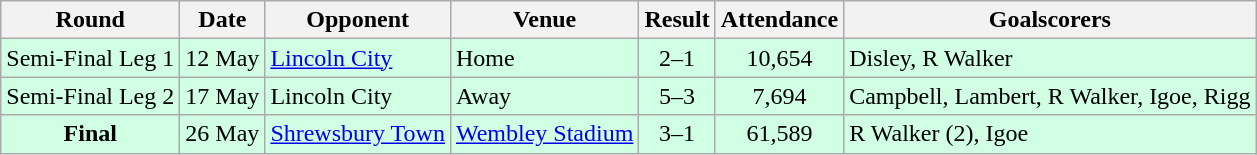<table Class="wikitable">
<tr>
<th>Round</th>
<th>Date</th>
<th>Opponent</th>
<th>Venue</th>
<th>Result</th>
<th>Attendance</th>
<th>Goalscorers</th>
</tr>
<tr bgcolor = "#d0ffe3">
<td align="center">Semi-Final Leg 1</td>
<td>12 May</td>
<td><a href='#'>Lincoln City</a></td>
<td>Home</td>
<td align="center">2–1</td>
<td align="center">10,654</td>
<td>Disley, R Walker</td>
</tr>
<tr bgcolor = "#d0ffe3">
<td align="center">Semi-Final Leg 2</td>
<td>17 May</td>
<td>Lincoln City</td>
<td>Away</td>
<td align="center">5–3</td>
<td align="center">7,694</td>
<td>Campbell, Lambert, R Walker, Igoe, Rigg</td>
</tr>
<tr bgcolor = "#d0ffe3">
<td align="center"><strong>Final</strong></td>
<td>26 May</td>
<td><a href='#'>Shrewsbury Town</a></td>
<td><a href='#'>Wembley Stadium</a></td>
<td align="center">3–1</td>
<td align="center">61,589</td>
<td>R Walker (2), Igoe</td>
</tr>
</table>
